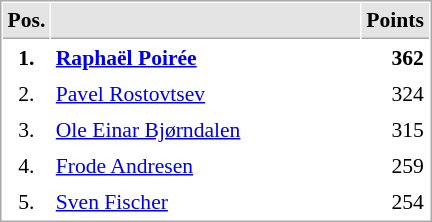<table cellspacing="1" cellpadding="3" style="border:1px solid #AAAAAA;font-size:90%">
<tr bgcolor="#E4E4E4">
<th style="border-bottom:1px solid #AAAAAA" width=10>Pos.</th>
<th style="border-bottom:1px solid #AAAAAA" width=200></th>
<th style="border-bottom:1px solid #AAAAAA" width=20>Points</th>
</tr>
<tr>
<td align="center"><strong>1.</strong></td>
<td> <strong><a href='#'>Raphaël Poirée</a></strong></td>
<td align="right"><strong>362</strong></td>
</tr>
<tr>
<td align="center">2.</td>
<td> <a href='#'>Pavel Rostovtsev</a></td>
<td align="right">324</td>
</tr>
<tr>
<td align="center">3.</td>
<td> <a href='#'>Ole Einar Bjørndalen</a></td>
<td align="right">315</td>
</tr>
<tr>
<td align="center">4.</td>
<td> <a href='#'>Frode Andresen</a></td>
<td align="right">259</td>
</tr>
<tr>
<td align="center">5.</td>
<td> <a href='#'>Sven Fischer</a></td>
<td align="right">254</td>
</tr>
</table>
